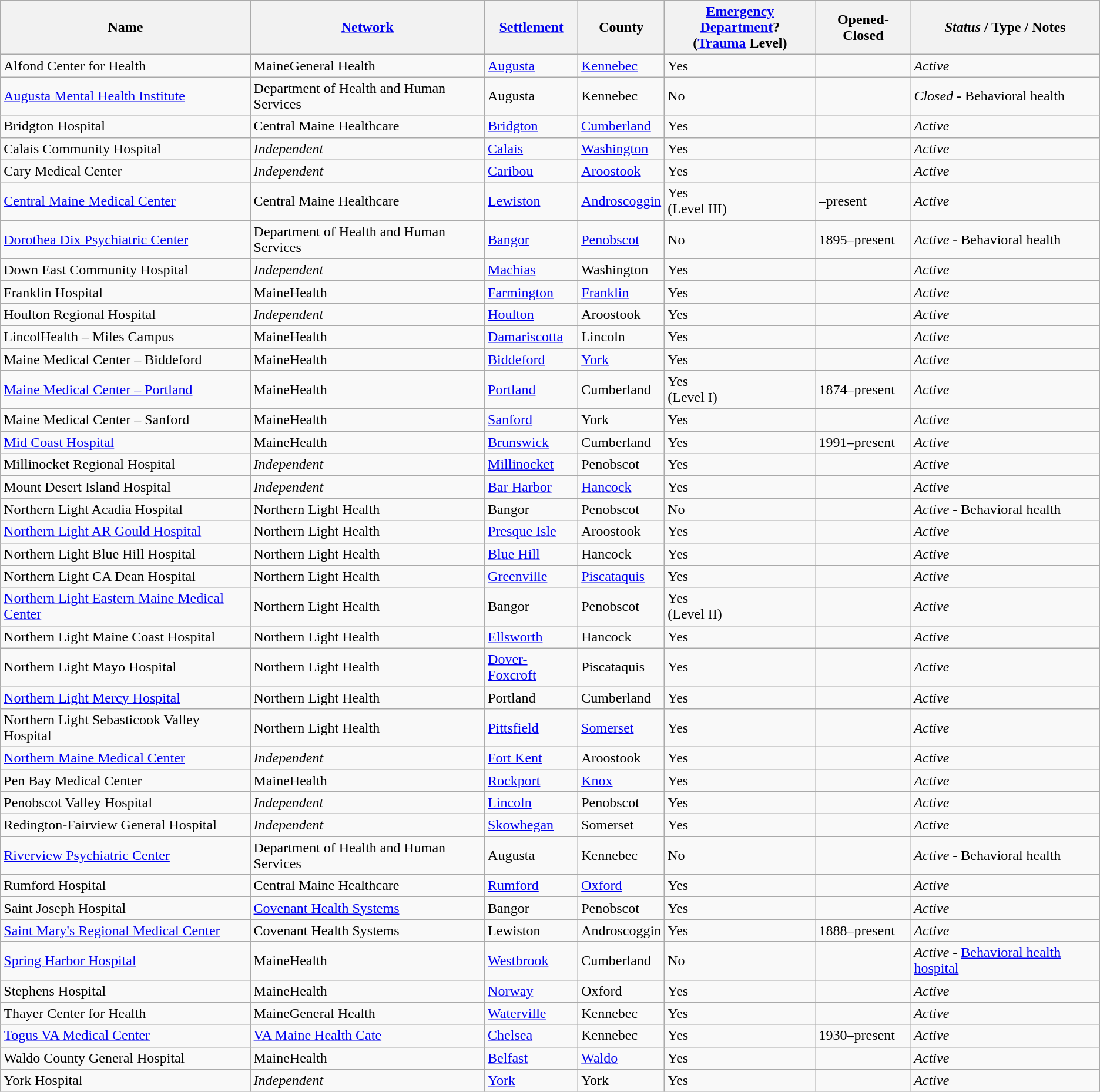<table class="wikitable sortable sticky-header">
<tr>
<th>Name</th>
<th><a href='#'>Network</a></th>
<th><a href='#'>Settlement</a></th>
<th>County</th>
<th><a href='#'>Emergency Department</a>?<br>(<a href='#'>Trauma</a> Level)</th>
<th>Opened-Closed</th>
<th><em>Status</em> / Type / Notes</th>
</tr>
<tr>
<td>Alfond Center for Health</td>
<td>MaineGeneral Health</td>
<td><a href='#'>Augusta</a></td>
<td><a href='#'>Kennebec</a></td>
<td>Yes</td>
<td></td>
<td><em>Active</em></td>
</tr>
<tr>
<td><a href='#'>Augusta Mental Health Institute</a></td>
<td>Department of Health and Human Services</td>
<td>Augusta</td>
<td>Kennebec</td>
<td>No</td>
<td></td>
<td><em>Closed</em> - Behavioral health</td>
</tr>
<tr>
<td>Bridgton Hospital</td>
<td>Central Maine Healthcare</td>
<td><a href='#'>Bridgton</a></td>
<td><a href='#'>Cumberland</a></td>
<td>Yes</td>
<td></td>
<td><em>Active</em></td>
</tr>
<tr>
<td>Calais Community Hospital</td>
<td><em>Independent</em></td>
<td><a href='#'>Calais</a></td>
<td><a href='#'>Washington</a></td>
<td>Yes</td>
<td></td>
<td><em>Active</em></td>
</tr>
<tr>
<td>Cary Medical Center</td>
<td><em>Independent</em></td>
<td><a href='#'>Caribou</a></td>
<td><a href='#'>Aroostook</a></td>
<td>Yes</td>
<td></td>
<td><em>Active</em></td>
</tr>
<tr>
<td><a href='#'>Central Maine Medical Center</a></td>
<td>Central Maine Healthcare</td>
<td><a href='#'>Lewiston</a></td>
<td><a href='#'>Androscoggin</a></td>
<td>Yes<br>(Level III)</td>
<td>–present</td>
<td><em>Active</em></td>
</tr>
<tr>
<td><a href='#'>Dorothea Dix Psychiatric Center</a></td>
<td>Department of Health and Human Services</td>
<td><a href='#'>Bangor</a></td>
<td><a href='#'>Penobscot</a></td>
<td>No</td>
<td>1895–present</td>
<td><em>Active</em> - Behavioral health</td>
</tr>
<tr>
<td>Down East Community Hospital</td>
<td><em>Independent</em></td>
<td><a href='#'>Machias</a></td>
<td>Washington</td>
<td>Yes</td>
<td></td>
<td><em>Active</em></td>
</tr>
<tr>
<td>Franklin Hospital</td>
<td>MaineHealth</td>
<td><a href='#'>Farmington</a></td>
<td><a href='#'>Franklin</a></td>
<td>Yes</td>
<td></td>
<td><em>Active</em></td>
</tr>
<tr>
<td>Houlton Regional Hospital</td>
<td><em>Independent</em></td>
<td><a href='#'>Houlton</a></td>
<td>Aroostook</td>
<td>Yes</td>
<td></td>
<td><em>Active</em></td>
</tr>
<tr>
<td>LincolHealth – Miles Campus</td>
<td>MaineHealth</td>
<td><a href='#'>Damariscotta</a></td>
<td>Lincoln</td>
<td>Yes</td>
<td></td>
<td><em>Active</em></td>
</tr>
<tr>
<td>Maine Medical Center – Biddeford</td>
<td>MaineHealth</td>
<td><a href='#'>Biddeford</a></td>
<td><a href='#'>York</a></td>
<td>Yes</td>
<td></td>
<td><em>Active</em></td>
</tr>
<tr>
<td><a href='#'>Maine Medical Center – Portland</a></td>
<td>MaineHealth</td>
<td><a href='#'>Portland</a></td>
<td>Cumberland</td>
<td>Yes<br>(Level I)</td>
<td>1874–present</td>
<td><em>Active</em></td>
</tr>
<tr>
<td>Maine Medical Center – Sanford</td>
<td>MaineHealth</td>
<td><a href='#'>Sanford</a></td>
<td>York</td>
<td>Yes</td>
<td></td>
<td><em>Active</em></td>
</tr>
<tr>
<td><a href='#'>Mid Coast Hospital</a></td>
<td>MaineHealth</td>
<td><a href='#'>Brunswick</a></td>
<td>Cumberland</td>
<td>Yes</td>
<td>1991–present</td>
<td><em>Active</em></td>
</tr>
<tr>
<td>Millinocket Regional Hospital</td>
<td><em>Independent</em></td>
<td><a href='#'>Millinocket</a></td>
<td>Penobscot</td>
<td>Yes</td>
<td></td>
<td><em>Active</em></td>
</tr>
<tr>
<td>Mount Desert Island Hospital</td>
<td><em>Independent</em></td>
<td><a href='#'>Bar Harbor</a></td>
<td><a href='#'>Hancock</a></td>
<td>Yes</td>
<td></td>
<td><em>Active</em></td>
</tr>
<tr>
<td>Northern Light Acadia Hospital</td>
<td>Northern Light Health</td>
<td>Bangor</td>
<td>Penobscot</td>
<td>No</td>
<td></td>
<td><em>Active</em> - Behavioral health</td>
</tr>
<tr>
<td><a href='#'>Northern Light AR Gould Hospital</a></td>
<td>Northern Light Health</td>
<td><a href='#'>Presque Isle</a></td>
<td>Aroostook</td>
<td>Yes</td>
<td></td>
<td><em>Active</em></td>
</tr>
<tr>
<td>Northern Light Blue Hill Hospital</td>
<td>Northern Light Health</td>
<td><a href='#'>Blue Hill</a></td>
<td>Hancock</td>
<td>Yes</td>
<td></td>
<td><em>Active</em></td>
</tr>
<tr>
<td>Northern Light CA Dean Hospital</td>
<td>Northern Light Health</td>
<td><a href='#'>Greenville</a></td>
<td><a href='#'>Piscataquis</a></td>
<td>Yes</td>
<td></td>
<td><em>Active</em></td>
</tr>
<tr>
<td><a href='#'>Northern Light Eastern Maine Medical Center</a></td>
<td>Northern Light Health</td>
<td>Bangor</td>
<td>Penobscot</td>
<td>Yes<br>(Level II)</td>
<td></td>
<td><em>Active</em></td>
</tr>
<tr>
<td>Northern Light Maine Coast Hospital</td>
<td>Northern Light Health</td>
<td><a href='#'>Ellsworth</a></td>
<td>Hancock</td>
<td>Yes</td>
<td></td>
<td><em>Active</em></td>
</tr>
<tr>
<td>Northern Light Mayo Hospital</td>
<td>Northern Light Health</td>
<td><a href='#'>Dover-Foxcroft</a></td>
<td>Piscataquis</td>
<td>Yes</td>
<td></td>
<td><em>Active</em></td>
</tr>
<tr>
<td><a href='#'>Northern Light Mercy Hospital</a></td>
<td>Northern Light Health</td>
<td>Portland</td>
<td>Cumberland</td>
<td>Yes</td>
<td></td>
<td><em>Active</em></td>
</tr>
<tr>
<td>Northern Light Sebasticook Valley Hospital</td>
<td>Northern Light Health</td>
<td><a href='#'>Pittsfield</a></td>
<td><a href='#'>Somerset</a></td>
<td>Yes</td>
<td></td>
<td><em>Active</em></td>
</tr>
<tr>
<td><a href='#'>Northern Maine Medical Center</a></td>
<td><em>Independent</em></td>
<td><a href='#'>Fort Kent</a></td>
<td>Aroostook</td>
<td>Yes</td>
<td></td>
<td><em>Active</em></td>
</tr>
<tr>
<td>Pen Bay Medical Center</td>
<td>MaineHealth</td>
<td><a href='#'>Rockport</a></td>
<td><a href='#'>Knox</a></td>
<td>Yes</td>
<td></td>
<td><em>Active</em></td>
</tr>
<tr>
<td>Penobscot Valley Hospital</td>
<td><em>Independent</em></td>
<td><a href='#'>Lincoln</a></td>
<td>Penobscot</td>
<td>Yes</td>
<td></td>
<td><em>Active</em></td>
</tr>
<tr>
<td>Redington-Fairview General Hospital</td>
<td><em>Independent</em></td>
<td><a href='#'>Skowhegan</a></td>
<td>Somerset</td>
<td>Yes</td>
<td></td>
<td><em>Active</em></td>
</tr>
<tr>
<td><a href='#'>Riverview Psychiatric Center</a></td>
<td>Department of Health and Human Services</td>
<td>Augusta</td>
<td>Kennebec</td>
<td>No</td>
<td></td>
<td><em>Active</em> - Behavioral health</td>
</tr>
<tr>
<td>Rumford Hospital</td>
<td>Central Maine Healthcare</td>
<td><a href='#'>Rumford</a></td>
<td><a href='#'>Oxford</a></td>
<td>Yes</td>
<td></td>
<td><em>Active</em></td>
</tr>
<tr>
<td>Saint Joseph Hospital</td>
<td><a href='#'>Covenant Health Systems</a></td>
<td>Bangor</td>
<td>Penobscot</td>
<td>Yes</td>
<td></td>
<td><em>Active</em></td>
</tr>
<tr>
<td><a href='#'>Saint Mary's Regional Medical Center</a></td>
<td>Covenant Health Systems</td>
<td>Lewiston</td>
<td>Androscoggin</td>
<td>Yes</td>
<td>1888–present</td>
<td><em>Active</em></td>
</tr>
<tr>
<td><a href='#'>Spring Harbor Hospital</a></td>
<td>MaineHealth</td>
<td><a href='#'>Westbrook</a></td>
<td>Cumberland</td>
<td>No</td>
<td></td>
<td><em>Active</em> - <a href='#'>Behavioral health hospital</a></td>
</tr>
<tr>
<td>Stephens Hospital</td>
<td>MaineHealth</td>
<td><a href='#'>Norway</a></td>
<td>Oxford</td>
<td>Yes</td>
<td></td>
<td><em>Active</em></td>
</tr>
<tr>
<td>Thayer Center for Health</td>
<td>MaineGeneral Health</td>
<td><a href='#'>Waterville</a></td>
<td>Kennebec</td>
<td>Yes</td>
<td></td>
<td><em>Active</em></td>
</tr>
<tr>
<td><a href='#'>Togus VA Medical Center</a></td>
<td><a href='#'>VA Maine Health Cate</a></td>
<td><a href='#'>Chelsea</a></td>
<td>Kennebec</td>
<td>Yes</td>
<td>1930–present</td>
<td><em>Active</em></td>
</tr>
<tr>
<td>Waldo County General Hospital</td>
<td>MaineHealth</td>
<td><a href='#'>Belfast</a></td>
<td><a href='#'>Waldo</a></td>
<td>Yes</td>
<td></td>
<td><em>Active</em></td>
</tr>
<tr>
<td>York Hospital</td>
<td><em>Independent</em></td>
<td><a href='#'>York</a></td>
<td>York</td>
<td>Yes</td>
<td></td>
<td><em>Active</em></td>
</tr>
</table>
